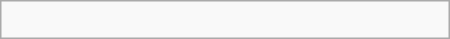<table class="wikitable" border="1" width=300px align="right">
<tr>
<td><br></td>
</tr>
</table>
